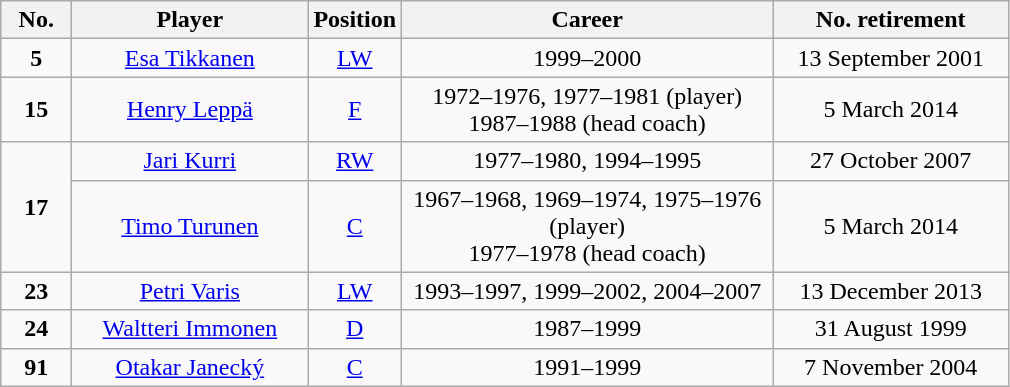<table class="wikitable sortable" style="text-align:center">
<tr>
<th width="40px">No.</th>
<th width="150px">Player</th>
<th width="40px">Position</th>
<th width="240px">Career</th>
<th width="150px">No. retirement</th>
</tr>
<tr>
<td><strong>5</strong></td>
<td><a href='#'>Esa Tikkanen</a></td>
<td><a href='#'>LW</a></td>
<td>1999–2000</td>
<td>13 September 2001</td>
</tr>
<tr>
<td><strong>15</strong></td>
<td><a href='#'>Henry Leppä</a></td>
<td><a href='#'>F</a></td>
<td>1972–1976, 1977–1981 (player)<br>1987–1988 (head coach)</td>
<td>5 March 2014</td>
</tr>
<tr>
<td rowspan="2"><strong>17</strong></td>
<td><a href='#'>Jari Kurri</a></td>
<td><a href='#'>RW</a></td>
<td>1977–1980, 1994–1995</td>
<td>27 October 2007</td>
</tr>
<tr>
<td><a href='#'>Timo Turunen</a></td>
<td><a href='#'>C</a></td>
<td>1967–1968, 1969–1974, 1975–1976 (player)<br>1977–1978 (head coach)</td>
<td>5 March 2014</td>
</tr>
<tr>
<td><strong>23</strong></td>
<td><a href='#'>Petri Varis</a></td>
<td><a href='#'>LW</a></td>
<td>1993–1997, 1999–2002, 2004–2007</td>
<td>13 December 2013</td>
</tr>
<tr>
<td><strong>24</strong></td>
<td><a href='#'>Waltteri Immonen</a></td>
<td><a href='#'>D</a></td>
<td>1987–1999</td>
<td>31 August 1999</td>
</tr>
<tr>
<td><strong>91</strong></td>
<td><a href='#'>Otakar Janecký</a></td>
<td><a href='#'>C</a></td>
<td>1991–1999</td>
<td>7 November 2004</td>
</tr>
</table>
